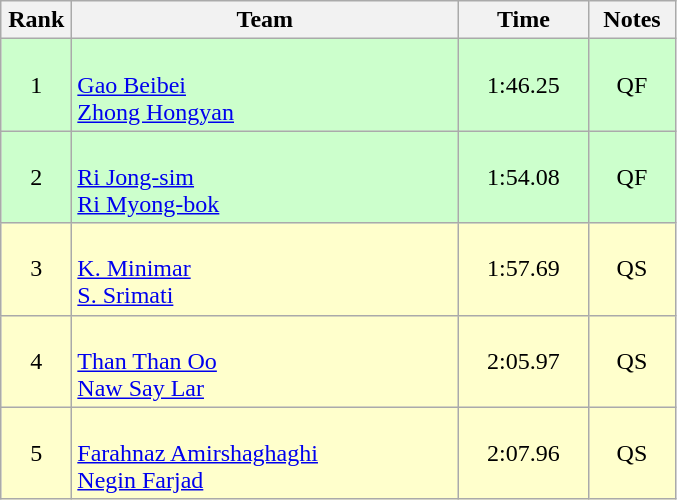<table class=wikitable style="text-align:center">
<tr>
<th width=40>Rank</th>
<th width=250>Team</th>
<th width=80>Time</th>
<th width=50>Notes</th>
</tr>
<tr bgcolor="ccffcc">
<td>1</td>
<td align=left><br><a href='#'>Gao Beibei</a><br><a href='#'>Zhong Hongyan</a></td>
<td>1:46.25</td>
<td>QF</td>
</tr>
<tr bgcolor="ccffcc">
<td>2</td>
<td align=left><br><a href='#'>Ri Jong-sim</a><br><a href='#'>Ri Myong-bok</a></td>
<td>1:54.08</td>
<td>QF</td>
</tr>
<tr bgcolor="#ffffcc">
<td>3</td>
<td align=left><br><a href='#'>K. Minimar</a><br><a href='#'>S. Srimati</a></td>
<td>1:57.69</td>
<td>QS</td>
</tr>
<tr bgcolor="#ffffcc">
<td>4</td>
<td align=left><br><a href='#'>Than Than Oo</a><br><a href='#'>Naw Say Lar</a></td>
<td>2:05.97</td>
<td>QS</td>
</tr>
<tr bgcolor="#ffffcc">
<td>5</td>
<td align=left><br><a href='#'>Farahnaz Amirshaghaghi</a><br><a href='#'>Negin Farjad</a></td>
<td>2:07.96</td>
<td>QS</td>
</tr>
</table>
